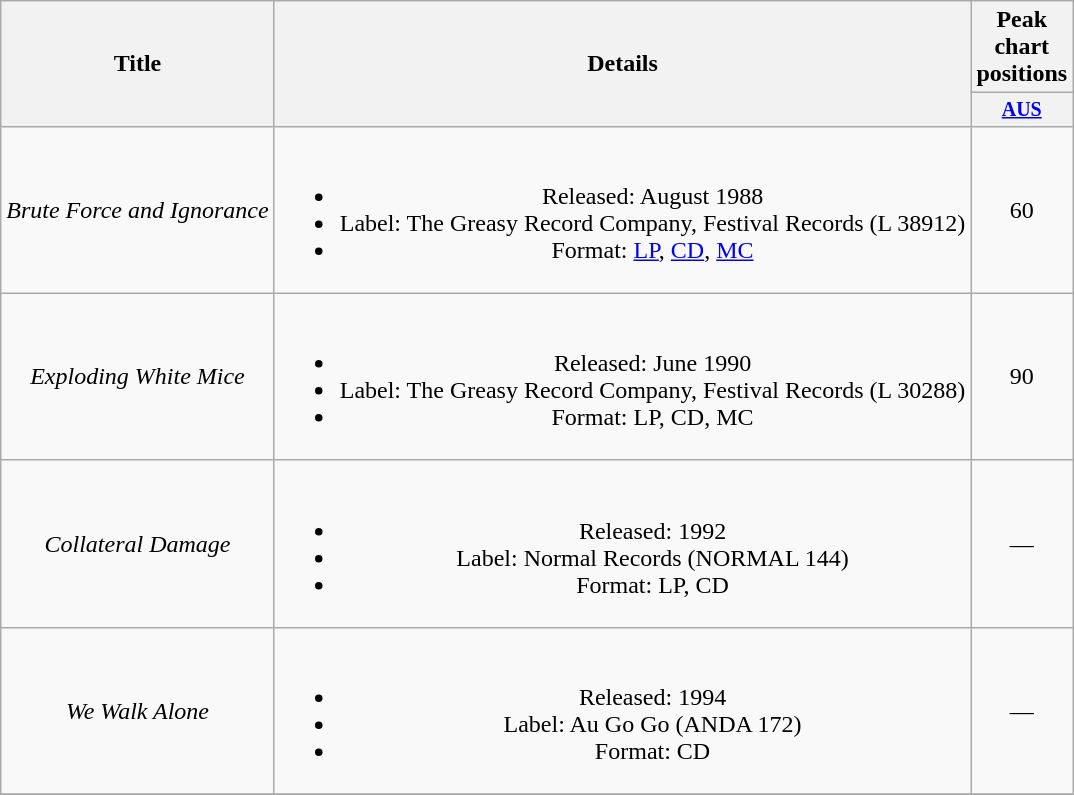<table class="wikitable" style="text-align:center;">
<tr>
<th rowspan="2">Title</th>
<th rowspan="2">Details</th>
<th colspan="1">Peak chart positions</th>
</tr>
<tr style="font-size:smaller;">
<th style="width:35px;"><a href='#'>AUS</a><br></th>
</tr>
<tr>
<td><em>Brute Force and Ignorance</em></td>
<td><br><ul><li>Released: August 1988</li><li>Label: The Greasy Record Company, Festival Records (L 38912)</li><li>Format: <a href='#'>LP</a>, <a href='#'>CD</a>, <a href='#'>MC</a></li></ul></td>
<td>60</td>
</tr>
<tr>
<td><em>Exploding White Mice</em></td>
<td><br><ul><li>Released: June 1990</li><li>Label: The Greasy Record Company, Festival Records (L 30288)</li><li>Format: LP, CD, MC</li></ul></td>
<td>90</td>
</tr>
<tr>
<td><em>Collateral Damage</em></td>
<td><br><ul><li>Released: 1992</li><li>Label: Normal Records (NORMAL 144)</li><li>Format: LP, CD</li></ul></td>
<td>—</td>
</tr>
<tr>
<td><em>We Walk Alone</em></td>
<td><br><ul><li>Released: 1994</li><li>Label: Au Go Go (ANDA 172)</li><li>Format: CD</li></ul></td>
<td>—</td>
</tr>
<tr>
</tr>
</table>
